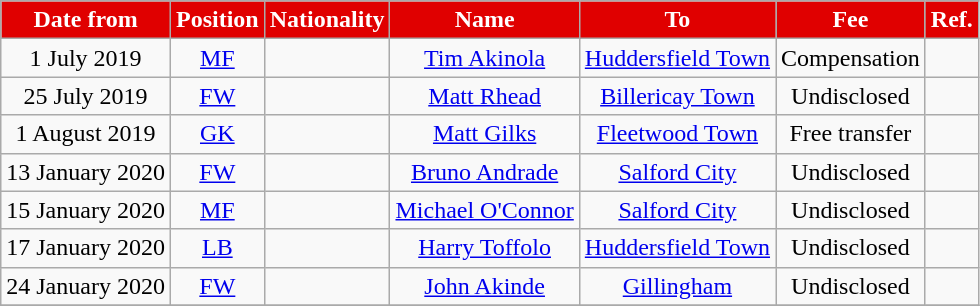<table class="wikitable"  style="text-align:center;">
<tr>
<th style="background:#E00000; color:white;">Date from</th>
<th style="background:#E00000; color:white;">Position</th>
<th style="background:#E00000; color:white;">Nationality</th>
<th style="background:#E00000; color:white;">Name</th>
<th style="background:#E00000; color:white;">To</th>
<th style="background:#E00000; color:white;">Fee</th>
<th style="background:#E00000; color:white;">Ref.</th>
</tr>
<tr>
<td>1 July 2019</td>
<td><a href='#'>MF</a></td>
<td></td>
<td><a href='#'>Tim Akinola</a></td>
<td><a href='#'>Huddersfield Town</a></td>
<td>Compensation</td>
<td></td>
</tr>
<tr>
<td>25 July 2019</td>
<td><a href='#'>FW</a></td>
<td></td>
<td><a href='#'>Matt Rhead</a></td>
<td><a href='#'>Billericay Town</a></td>
<td>Undisclosed</td>
<td></td>
</tr>
<tr>
<td>1 August 2019</td>
<td><a href='#'>GK</a></td>
<td></td>
<td><a href='#'>Matt Gilks</a></td>
<td><a href='#'>Fleetwood Town</a></td>
<td>Free transfer</td>
<td></td>
</tr>
<tr>
<td>13 January 2020</td>
<td><a href='#'>FW</a></td>
<td></td>
<td><a href='#'>Bruno Andrade</a></td>
<td><a href='#'>Salford City</a></td>
<td>Undisclosed</td>
<td></td>
</tr>
<tr>
<td>15 January 2020</td>
<td><a href='#'>MF</a></td>
<td></td>
<td><a href='#'>Michael O'Connor</a></td>
<td><a href='#'>Salford City</a></td>
<td>Undisclosed</td>
<td></td>
</tr>
<tr>
<td>17 January 2020</td>
<td><a href='#'>LB</a></td>
<td></td>
<td><a href='#'>Harry Toffolo</a></td>
<td><a href='#'>Huddersfield Town</a></td>
<td>Undisclosed</td>
<td></td>
</tr>
<tr>
<td>24 January 2020</td>
<td><a href='#'>FW</a></td>
<td></td>
<td><a href='#'>John Akinde</a></td>
<td><a href='#'>Gillingham</a></td>
<td>Undisclosed</td>
<td></td>
</tr>
<tr>
</tr>
</table>
